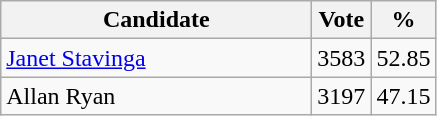<table class="wikitable">
<tr>
<th bgcolor="#DDDDFF" width="200px">Candidate</th>
<th bgcolor="#DDDDFF">Vote</th>
<th bgcolor="#DDDDFF">%</th>
</tr>
<tr>
<td><a href='#'>Janet Stavinga</a></td>
<td>3583</td>
<td>52.85</td>
</tr>
<tr>
<td>Allan Ryan</td>
<td>3197</td>
<td>47.15</td>
</tr>
</table>
